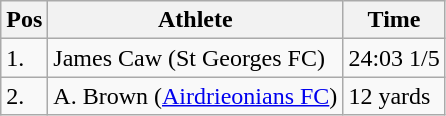<table class="wikitable">
<tr>
<th>Pos</th>
<th>Athlete</th>
<th>Time</th>
</tr>
<tr>
<td>1.</td>
<td>James Caw (St Georges FC)</td>
<td>24:03 1/5</td>
</tr>
<tr>
<td>2.</td>
<td>A. Brown (<a href='#'>Airdrieonians FC</a>)</td>
<td>12 yards</td>
</tr>
</table>
